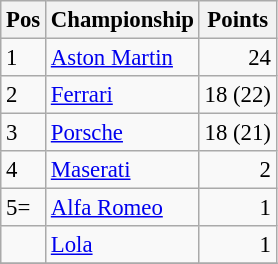<table class="wikitable" style="font-size: 95%;">
<tr>
<th>Pos</th>
<th>Championship</th>
<th>Points</th>
</tr>
<tr>
<td>1</td>
<td> <a href='#'>Aston Martin</a></td>
<td align=right>24</td>
</tr>
<tr>
<td>2</td>
<td> <a href='#'>Ferrari</a></td>
<td align=right>18 (22)</td>
</tr>
<tr>
<td>3</td>
<td> <a href='#'>Porsche</a></td>
<td align=right>18 (21)</td>
</tr>
<tr>
<td>4</td>
<td> <a href='#'>Maserati</a></td>
<td align=right>2</td>
</tr>
<tr>
<td>5=</td>
<td> <a href='#'>Alfa Romeo</a></td>
<td align=right>1</td>
</tr>
<tr>
<td></td>
<td> <a href='#'>Lola</a></td>
<td align=right>1</td>
</tr>
<tr>
</tr>
</table>
